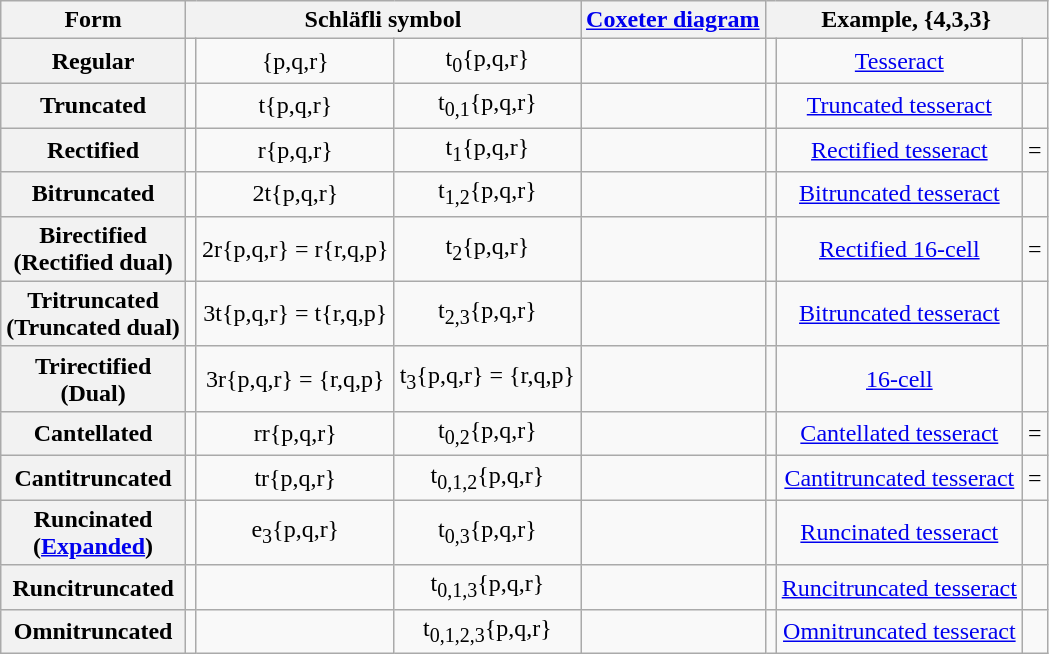<table class="wikitable">
<tr>
<th>Form</th>
<th colspan=3>Schläfli symbol</th>
<th colspan=2><a href='#'>Coxeter diagram</a></th>
<th colspan=3>Example, {4,3,3}</th>
</tr>
<tr align=center>
<th>Regular</th>
<td></td>
<td>{p,q,r}</td>
<td>t<sub>0</sub>{p,q,r}</td>
<td colspan=2></td>
<td></td>
<td><a href='#'>Tesseract</a></td>
<td></td>
</tr>
<tr align=center>
<th>Truncated</th>
<td></td>
<td>t{p,q,r}</td>
<td>t<sub>0,1</sub>{p,q,r}</td>
<td colspan=2></td>
<td></td>
<td><a href='#'>Truncated tesseract</a></td>
<td></td>
</tr>
<tr align=center>
<th>Rectified</th>
<td></td>
<td>r{p,q,r}</td>
<td>t<sub>1</sub>{p,q,r}</td>
<td colspan=2></td>
<td></td>
<td><a href='#'>Rectified tesseract</a></td>
<td> = </td>
</tr>
<tr align=center>
<th>Bitruncated</th>
<td></td>
<td>2t{p,q,r}</td>
<td>t<sub>1,2</sub>{p,q,r}</td>
<td colspan=2></td>
<td></td>
<td><a href='#'>Bitruncated tesseract</a></td>
<td></td>
</tr>
<tr align=center>
<th>Birectified<br>(Rectified dual)</th>
<td></td>
<td>2r{p,q,r} = r{r,q,p}</td>
<td>t<sub>2</sub>{p,q,r}</td>
<td colspan=2></td>
<td></td>
<td><a href='#'>Rectified 16-cell</a></td>
<td> = </td>
</tr>
<tr align=center>
<th>Tritruncated<br>(Truncated dual)</th>
<td></td>
<td>3t{p,q,r} = t{r,q,p}</td>
<td>t<sub>2,3</sub>{p,q,r}</td>
<td colspan=2></td>
<td></td>
<td><a href='#'>Bitruncated tesseract</a></td>
<td></td>
</tr>
<tr align=center>
<th>Trirectified<br>(Dual)</th>
<td></td>
<td>3r{p,q,r} = {r,q,p}</td>
<td>t<sub>3</sub>{p,q,r} = {r,q,p}</td>
<td colspan=2></td>
<td></td>
<td><a href='#'>16-cell</a></td>
<td></td>
</tr>
<tr align=center>
<th>Cantellated</th>
<td></td>
<td>rr{p,q,r}</td>
<td>t<sub>0,2</sub>{p,q,r}</td>
<td colspan=2></td>
<td></td>
<td><a href='#'>Cantellated tesseract</a></td>
<td> = </td>
</tr>
<tr align=center>
<th>Cantitruncated</th>
<td></td>
<td>tr{p,q,r}</td>
<td>t<sub>0,1,2</sub>{p,q,r}</td>
<td colspan=2></td>
<td></td>
<td><a href='#'>Cantitruncated tesseract</a></td>
<td> = </td>
</tr>
<tr align=center>
<th>Runcinated<br>(<a href='#'>Expanded</a>)</th>
<td></td>
<td>e<sub>3</sub>{p,q,r}</td>
<td>t<sub>0,3</sub>{p,q,r}</td>
<td colspan=2></td>
<td></td>
<td><a href='#'>Runcinated tesseract</a></td>
<td></td>
</tr>
<tr align=center>
<th>Runcitruncated</th>
<td></td>
<td></td>
<td>t<sub>0,1,3</sub>{p,q,r}</td>
<td colspan=2></td>
<td></td>
<td><a href='#'>Runcitruncated tesseract</a></td>
<td></td>
</tr>
<tr align=center>
<th>Omnitruncated</th>
<td></td>
<td></td>
<td>t<sub>0,1,2,3</sub>{p,q,r}</td>
<td colspan=2></td>
<td></td>
<td><a href='#'>Omnitruncated tesseract</a></td>
<td></td>
</tr>
</table>
